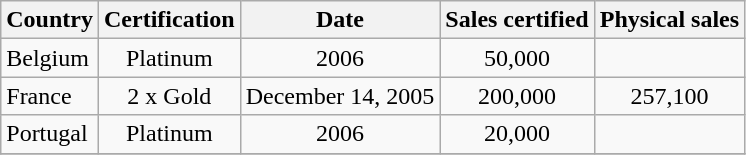<table class="wikitable sortable">
<tr>
<th align="left">Country</th>
<th align="left">Certification</th>
<th align="left">Date</th>
<th align="left">Sales certified</th>
<th align="left">Physical sales</th>
</tr>
<tr>
<td>Belgium</td>
<td align="center">Platinum</td>
<td align="center">2006</td>
<td align="center">50,000</td>
<td align="center"></td>
</tr>
<tr>
<td align="left">France</td>
<td align="center">2 x Gold</td>
<td align="center">December 14, 2005</td>
<td align="center">200,000</td>
<td align="center">257,100</td>
</tr>
<tr>
<td align="left">Portugal</td>
<td align="center">Platinum</td>
<td align="center">2006</td>
<td align="center">20,000</td>
<td align="center"></td>
</tr>
<tr>
</tr>
</table>
